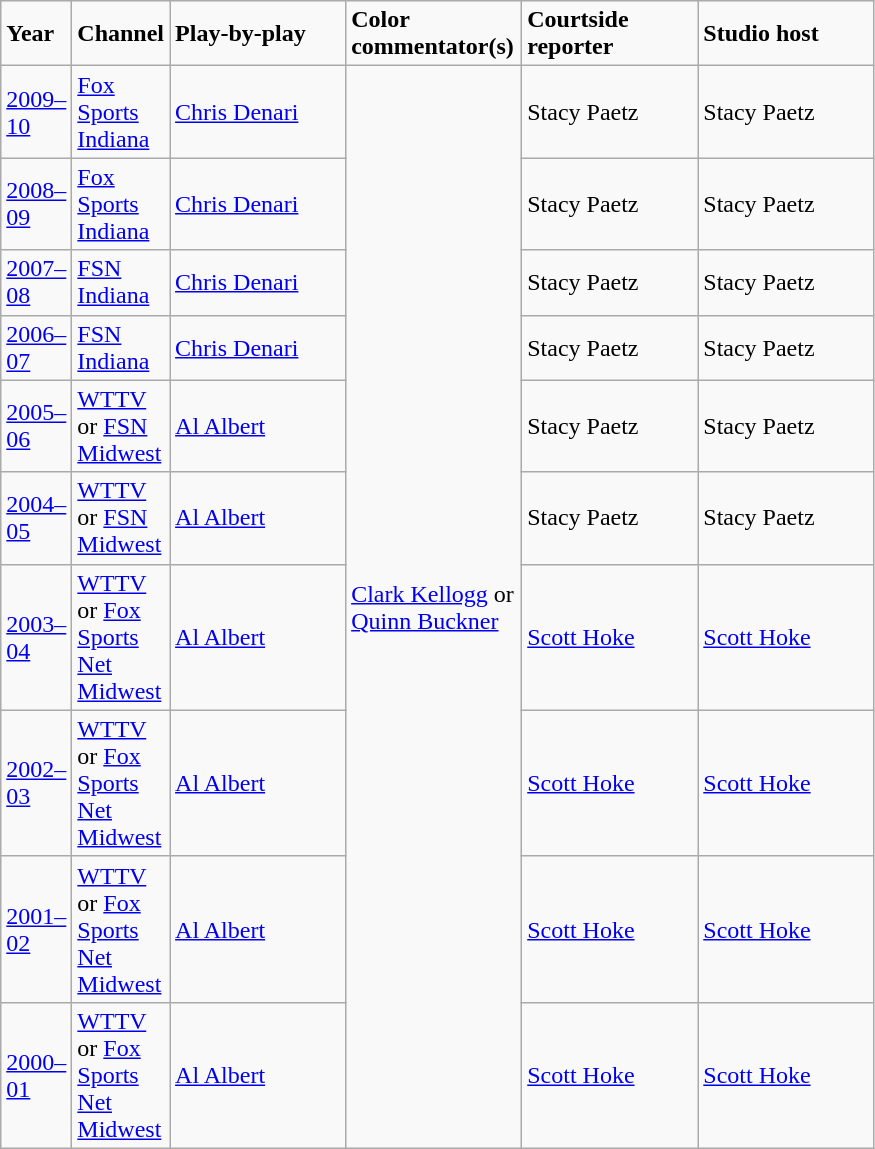<table class="wikitable">
<tr>
<td width="40"><strong>Year</strong></td>
<td width="40"><strong>Channel</strong></td>
<td width="110"><strong>Play-by-play</strong></td>
<td width="110"><strong>Color commentator(s)</strong></td>
<td width="110"><strong>Courtside reporter</strong></td>
<td width="110"><strong>Studio host</strong></td>
</tr>
<tr>
<td><a href='#'>2009–10</a></td>
<td><a href='#'>Fox Sports Indiana</a></td>
<td><a href='#'>Chris Denari</a></td>
<td rowspan=10><a href='#'>Clark Kellogg</a> or <a href='#'>Quinn Buckner</a></td>
<td>Stacy Paetz</td>
<td>Stacy Paetz</td>
</tr>
<tr>
<td><a href='#'>2008–09</a></td>
<td><a href='#'>Fox Sports Indiana</a></td>
<td><a href='#'>Chris Denari</a></td>
<td>Stacy Paetz</td>
<td>Stacy Paetz</td>
</tr>
<tr>
<td><a href='#'>2007–08</a></td>
<td><a href='#'>FSN Indiana</a></td>
<td><a href='#'>Chris Denari</a></td>
<td>Stacy Paetz</td>
<td>Stacy Paetz</td>
</tr>
<tr>
<td><a href='#'>2006–07</a></td>
<td><a href='#'>FSN Indiana</a></td>
<td><a href='#'>Chris Denari</a></td>
<td>Stacy Paetz</td>
<td>Stacy Paetz</td>
</tr>
<tr>
<td><a href='#'>2005–06</a></td>
<td><a href='#'>WTTV</a> or <a href='#'>FSN Midwest</a></td>
<td><a href='#'>Al Albert</a></td>
<td>Stacy Paetz</td>
<td>Stacy Paetz</td>
</tr>
<tr>
<td><a href='#'>2004–05</a></td>
<td><a href='#'>WTTV</a> or <a href='#'>FSN Midwest</a></td>
<td><a href='#'>Al Albert</a></td>
<td>Stacy Paetz</td>
<td>Stacy Paetz</td>
</tr>
<tr>
<td><a href='#'>2003–04</a></td>
<td><a href='#'>WTTV</a> or <a href='#'>Fox Sports Net Midwest</a></td>
<td><a href='#'>Al Albert</a></td>
<td><a href='#'>Scott Hoke</a></td>
<td><a href='#'>Scott Hoke</a></td>
</tr>
<tr>
<td><a href='#'>2002–03</a></td>
<td><a href='#'>WTTV</a> or <a href='#'>Fox Sports Net Midwest</a></td>
<td><a href='#'>Al Albert</a></td>
<td><a href='#'>Scott Hoke</a></td>
<td><a href='#'>Scott Hoke</a></td>
</tr>
<tr>
<td><a href='#'>2001–02</a></td>
<td><a href='#'>WTTV</a> or <a href='#'>Fox Sports Net Midwest</a></td>
<td><a href='#'>Al Albert</a></td>
<td><a href='#'>Scott Hoke</a></td>
<td><a href='#'>Scott Hoke</a></td>
</tr>
<tr>
<td><a href='#'>2000–01</a></td>
<td><a href='#'>WTTV</a> or <a href='#'>Fox Sports Net Midwest</a></td>
<td><a href='#'>Al Albert</a></td>
<td><a href='#'>Scott Hoke</a></td>
<td><a href='#'>Scott Hoke</a></td>
</tr>
</table>
